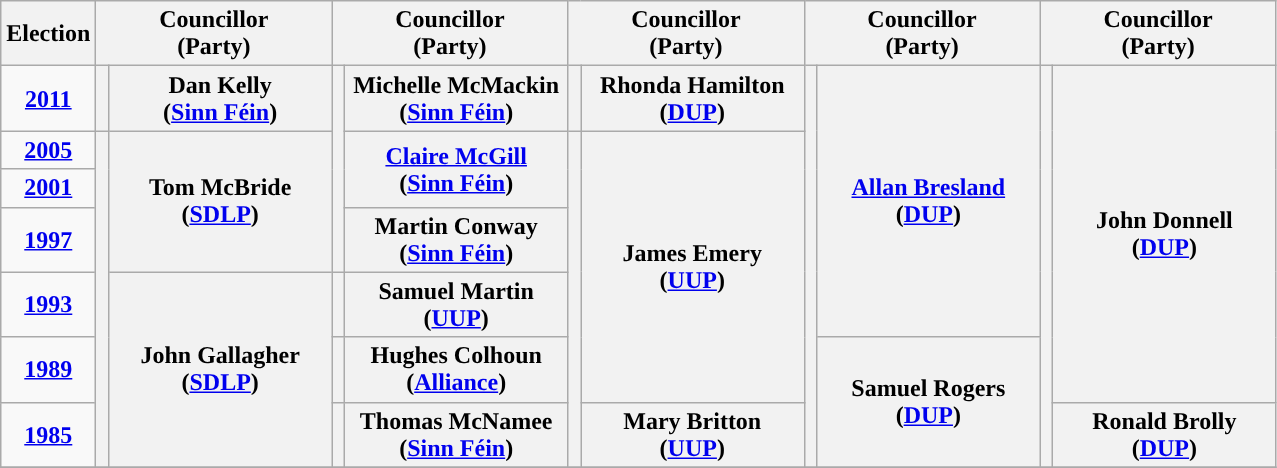<table class="wikitable" style="text-align:center">
<tr>
<th scope="col" width="50">Election</th>
<th scope="col" width="150" colspan = "2">Councillor<br> (Party)</th>
<th scope="col" width="150" colspan = "2">Councillor<br> (Party)</th>
<th scope="col" width="150" colspan = "2">Councillor<br> (Party)</th>
<th scope="col" width="150" colspan = "2">Councillor<br> (Party)</th>
<th scope="col" width="150" colspan = "2">Councillor<br> (Party)</th>
</tr>
<tr>
<td><strong><a href='#'>2011</a></strong></td>
<th rowspan="1" width="1" style="background-color: "></th>
<th rowspan = "1">Dan Kelly <br> (<a href='#'>Sinn Féin</a>)</th>
<th rowspan="4" width="1" style="background-color: "></th>
<th rowspan = "1">Michelle McMackin <br> (<a href='#'>Sinn Féin</a>)</th>
<th rowspan="1" width="1" style="background-color: "></th>
<th rowspan = "1">Rhonda Hamilton <br> (<a href='#'>DUP</a>)</th>
<th rowspan="7" width="1" style="background-color: "></th>
<th rowspan = "5"><a href='#'>Allan Bresland</a> <br> (<a href='#'>DUP</a>)</th>
<th rowspan="7" width="1" style="background-color: "></th>
<th rowspan = "6">John Donnell <br> (<a href='#'>DUP</a>)</th>
</tr>
<tr>
<td><strong><a href='#'>2005</a></strong></td>
<th rowspan="6" width="1" style="background-color: "></th>
<th rowspan = "3">Tom McBride <br> (<a href='#'>SDLP</a>)</th>
<th rowspan = "2"><a href='#'>Claire McGill</a> <br> (<a href='#'>Sinn Féin</a>)</th>
<th rowspan="6" width="1" style="background-color: "></th>
<th rowspan = "5">James Emery <br> (<a href='#'>UUP</a>)</th>
</tr>
<tr>
<td><strong><a href='#'>2001</a></strong></td>
</tr>
<tr>
<td><strong><a href='#'>1997</a></strong></td>
<th rowspan = "1">Martin Conway <br> (<a href='#'>Sinn Féin</a>)</th>
</tr>
<tr>
<td><strong><a href='#'>1993</a></strong></td>
<th rowspan = "3">John Gallagher <br> (<a href='#'>SDLP</a>)</th>
<th rowspan="1" width="1" style="background-color: "></th>
<th rowspan = "1">Samuel Martin <br> (<a href='#'>UUP</a>)</th>
</tr>
<tr>
<td><strong><a href='#'>1989</a></strong></td>
<th rowspan="1" width="1" style="background-color: "></th>
<th rowspan = "1">Hughes Colhoun <br> (<a href='#'>Alliance</a>)</th>
<th rowspan = "2">Samuel Rogers <br> (<a href='#'>DUP</a>)</th>
</tr>
<tr>
<td><strong><a href='#'>1985</a></strong></td>
<th rowspan="1" width="1" style="background-color: "></th>
<th rowspan = "1">Thomas McNamee <br> (<a href='#'>Sinn Féin</a>)</th>
<th rowspan = "1">Mary Britton <br> (<a href='#'>UUP</a>)</th>
<th rowspan = "1">Ronald Brolly <br> (<a href='#'>DUP</a>)</th>
</tr>
<tr>
</tr>
</table>
